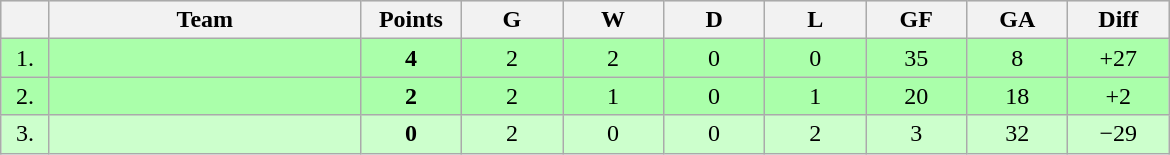<table class=wikitable style="text-align:center">
<tr bgcolor="#DCDCDC">
<th width="25"></th>
<th width="200">Team</th>
<th width="60">Points</th>
<th width="60">G</th>
<th width="60">W</th>
<th width="60">D</th>
<th width="60">L</th>
<th width="60">GF</th>
<th width="60">GA</th>
<th width="60">Diff</th>
</tr>
<tr bgcolor=#AAFFAA>
<td>1.</td>
<td align=left></td>
<td><strong>4</strong></td>
<td>2</td>
<td>2</td>
<td>0</td>
<td>0</td>
<td>35</td>
<td>8</td>
<td>+27</td>
</tr>
<tr bgcolor=#AAFFAA>
<td>2.</td>
<td align=left></td>
<td><strong>2</strong></td>
<td>2</td>
<td>1</td>
<td>0</td>
<td>1</td>
<td>20</td>
<td>18</td>
<td>+2</td>
</tr>
<tr bgcolor=#CCFFCC>
<td>3.</td>
<td align=left></td>
<td><strong>0</strong></td>
<td>2</td>
<td>0</td>
<td>0</td>
<td>2</td>
<td>3</td>
<td>32</td>
<td>−29</td>
</tr>
</table>
